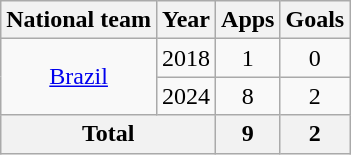<table class="wikitable" style="text-align:center">
<tr>
<th>National team</th>
<th>Year</th>
<th>Apps</th>
<th>Goals</th>
</tr>
<tr>
<td rowspan="2"><a href='#'>Brazil</a></td>
<td>2018</td>
<td>1</td>
<td>0</td>
</tr>
<tr>
<td>2024</td>
<td>8</td>
<td>2</td>
</tr>
<tr>
<th colspan=2>Total</th>
<th>9</th>
<th>2</th>
</tr>
</table>
